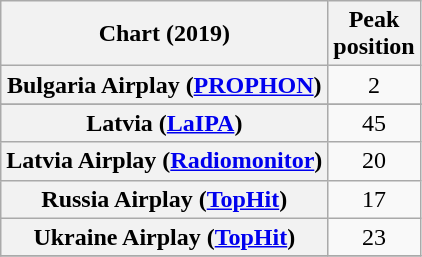<table class="wikitable sortable plainrowheaders" style="text-align:center">
<tr>
<th scope="col">Chart (2019)</th>
<th scope="col">Peak<br>position</th>
</tr>
<tr>
<th scope="row">Bulgaria Airplay (<a href='#'>PROPHON</a>)</th>
<td>2</td>
</tr>
<tr>
</tr>
<tr>
<th scope="row">Latvia (<a href='#'>LaIPA</a>)</th>
<td>45</td>
</tr>
<tr>
<th scope="row">Latvia Airplay (<a href='#'>Radiomonitor</a>)</th>
<td>20</td>
</tr>
<tr>
<th scope="row">Russia Airplay (<a href='#'>TopHit</a>)</th>
<td>17</td>
</tr>
<tr>
<th scope="row">Ukraine Airplay (<a href='#'>TopHit</a>)</th>
<td>23</td>
</tr>
<tr>
</tr>
</table>
